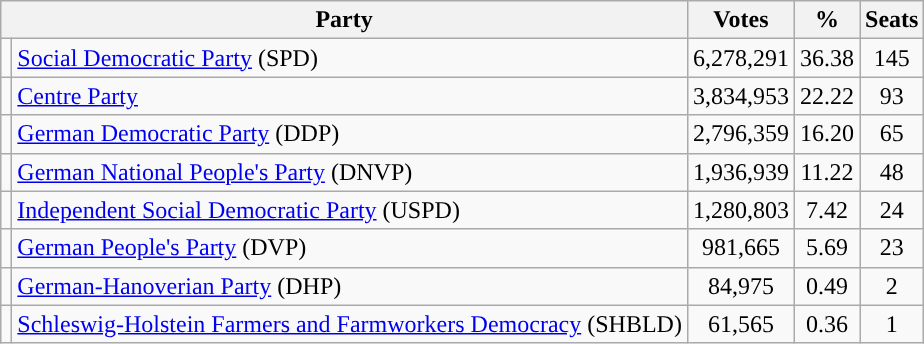<table class="wikitable" style="text-align:center">
<tr>
<th colspan="2">Party</th>
<th>Votes</th>
<th>%</th>
<th>Seats</th>
</tr>
<tr>
<td></td>
<td align="left"><a href='#'>Social Democratic Party</a> (SPD)</td>
<td>6,278,291</td>
<td>36.38</td>
<td>145</td>
</tr>
<tr>
<td></td>
<td align="left"><a href='#'>Centre Party</a></td>
<td>3,834,953</td>
<td>22.22</td>
<td>93</td>
</tr>
<tr>
<td></td>
<td align="left"><a href='#'>German Democratic Party</a> (DDP)</td>
<td>2,796,359</td>
<td>16.20</td>
<td>65</td>
</tr>
<tr>
<td></td>
<td align="left"><a href='#'>German National People's Party</a> (DNVP)</td>
<td>1,936,939</td>
<td>11.22</td>
<td>48</td>
</tr>
<tr>
<td></td>
<td align="left"><a href='#'>Independent Social Democratic Party</a> (USPD)</td>
<td>1,280,803</td>
<td>7.42</td>
<td>24</td>
</tr>
<tr>
<td></td>
<td align="left"><a href='#'>German People's Party</a> (DVP)</td>
<td>981,665</td>
<td>5.69</td>
<td>23</td>
</tr>
<tr>
<td></td>
<td align="left"><a href='#'>German-Hanoverian Party</a> (DHP)</td>
<td>84,975</td>
<td>0.49</td>
<td>2</td>
</tr>
<tr>
<td></td>
<td align="left"><a href='#'>Schleswig-Holstein Farmers and Farmworkers Democracy</a> (SHBLD)</td>
<td>61,565</td>
<td>0.36</td>
<td>1</td>
</tr>
</table>
